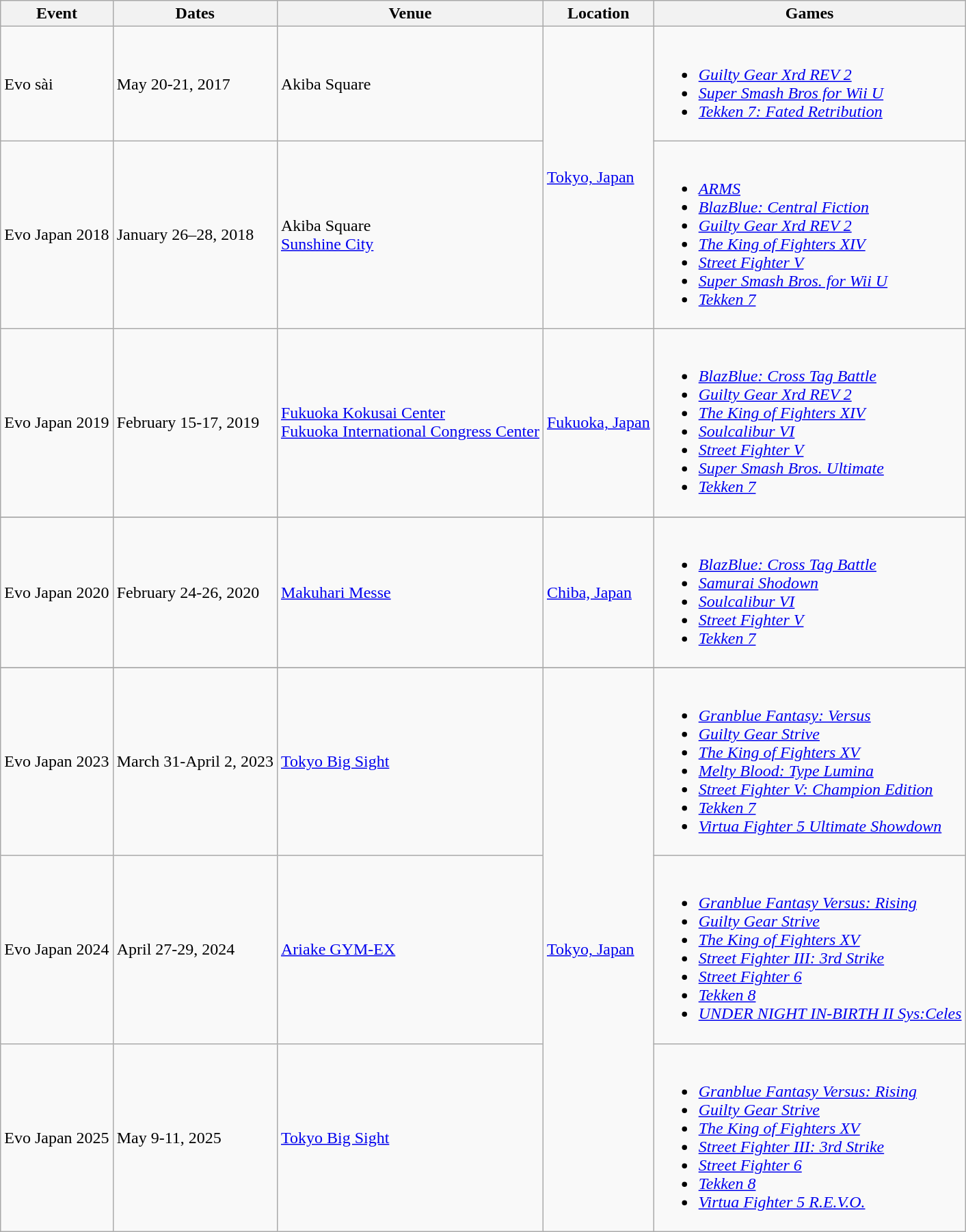<table class="wikitable sortable">
<tr>
<th>Event</th>
<th>Dates</th>
<th>Venue</th>
<th>Location</th>
<th>Games</th>
</tr>
<tr>
<td>Evo sài</td>
<td>May 20-21, 2017</td>
<td>Akiba Square</td>
<td rowspan=2><a href='#'>Tokyo, Japan</a></td>
<td><br><ul><li><em><a href='#'>Guilty Gear Xrd REV 2</a></em></li><li><em><a href='#'>Super Smash Bros for Wii U</a></em></li><li><em><a href='#'>Tekken 7: Fated Retribution</a></em></li></ul></td>
</tr>
<tr>
<td>Evo Japan 2018</td>
<td>January 26–28, 2018</td>
<td>Akiba Square<br><a href='#'>Sunshine City</a></td>
<td><br><ul><li><em><a href='#'>ARMS</a></em></li><li><em><a href='#'>BlazBlue: Central Fiction</a></em></li><li><em><a href='#'>Guilty Gear Xrd REV 2</a></em></li><li><em><a href='#'>The King of Fighters XIV</a></em></li><li><em><a href='#'>Street Fighter V</a></em></li><li><em><a href='#'>Super Smash Bros. for Wii U</a></em></li><li><em><a href='#'>Tekken 7</a></em></li></ul></td>
</tr>
<tr>
<td>Evo Japan 2019</td>
<td>February 15-17, 2019</td>
<td><a href='#'>Fukuoka Kokusai Center</a><br><a href='#'>Fukuoka International Congress Center</a></td>
<td><a href='#'>Fukuoka, Japan</a></td>
<td><br><ul><li><em><a href='#'>BlazBlue: Cross Tag Battle</a></em></li><li><em><a href='#'>Guilty Gear Xrd REV 2</a></em></li><li><em><a href='#'>The King of Fighters XIV</a></em></li><li><em><a href='#'>Soulcalibur VI</a></em></li><li><em><a href='#'>Street Fighter V</a></em></li><li><em><a href='#'>Super Smash Bros. Ultimate</a></em></li><li><em><a href='#'>Tekken 7</a></em></li></ul></td>
</tr>
<tr>
</tr>
<tr>
</tr>
<tr>
<td>Evo Japan 2020</td>
<td>February 24-26, 2020</td>
<td><a href='#'>Makuhari Messe</a></td>
<td><a href='#'>Chiba, Japan</a></td>
<td><br><ul><li><em><a href='#'>BlazBlue: Cross Tag Battle</a></em></li><li><em><a href='#'>Samurai Shodown</a></em></li><li><em><a href='#'>Soulcalibur VI</a></em></li><li><em><a href='#'>Street Fighter V</a></em></li><li><em><a href='#'>Tekken 7</a></em></li></ul></td>
</tr>
<tr>
</tr>
<tr>
<td>Evo Japan 2023</td>
<td>March 31-April 2, 2023</td>
<td><a href='#'>Tokyo Big Sight</a></td>
<td rowspan=3><a href='#'>Tokyo, Japan</a></td>
<td><br><ul><li><em><a href='#'>Granblue Fantasy: Versus</a></em></li><li><em><a href='#'>Guilty Gear Strive</a></em></li><li><em><a href='#'>The King of Fighters XV</a></em></li><li><em><a href='#'>Melty Blood: Type Lumina</a></em></li><li><em><a href='#'>Street Fighter V: Champion Edition</a></em></li><li><em><a href='#'>Tekken 7</a></em></li><li><em><a href='#'>Virtua Fighter 5 Ultimate Showdown</a></em></li></ul></td>
</tr>
<tr>
<td>Evo Japan 2024</td>
<td>April 27-29, 2024</td>
<td><a href='#'>Ariake GYM-EX</a></td>
<td><br><ul><li><em><a href='#'>Granblue Fantasy Versus: Rising</a></em></li><li><em><a href='#'>Guilty Gear Strive</a></em></li><li><em><a href='#'>The King of Fighters XV</a></em></li><li><em><a href='#'>Street Fighter III: 3rd Strike</a></em></li><li><em><a href='#'>Street Fighter 6</a></em></li><li><em><a href='#'>Tekken 8</a></em></li><li><em><a href='#'>UNDER NIGHT IN-BIRTH II Sys:Celes</a></em></li></ul></td>
</tr>
<tr>
<td>Evo Japan 2025</td>
<td>May 9-11, 2025</td>
<td><a href='#'>Tokyo Big Sight</a></td>
<td><br><ul><li><em><a href='#'>Granblue Fantasy Versus: Rising</a></em></li><li><em><a href='#'>Guilty Gear Strive</a></em></li><li><em><a href='#'>The King of Fighters XV</a></em></li><li><em><a href='#'>Street Fighter III: 3rd Strike</a></em></li><li><em><a href='#'>Street Fighter 6</a></em></li><li><em><a href='#'>Tekken 8</a></em></li><li><em><a href='#'>Virtua Fighter 5 R.E.V.O.</a></em></li></ul></td>
</tr>
</table>
